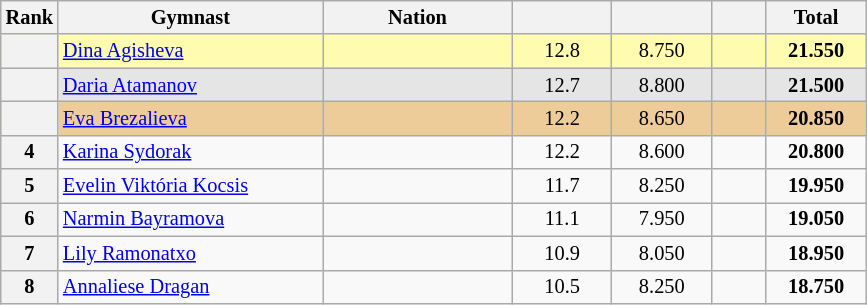<table class="wikitable sortable" style="text-align:center; font-size:85%">
<tr>
<th scope="col" style="width:20px;">Rank</th>
<th ! scope="col" style="width:170px;">Gymnast</th>
<th ! scope="col" style="width:120px;">Nation</th>
<th ! scope="col" style="width:60px;"></th>
<th ! scope="col" style="width:60px;"></th>
<th ! scope="col" style="width:30px;"></th>
<th ! scope="col" style="width:60px;">Total</th>
</tr>
<tr bgcolor=fffcaf>
<th scope=row></th>
<td align=left><a href='#'>Dina Agisheva</a></td>
<td style="text-align:left;"></td>
<td>12.8</td>
<td>8.750</td>
<td></td>
<td><strong>21.550</strong></td>
</tr>
<tr bgcolor=e5e5e5>
<th scope=row></th>
<td align=left><a href='#'>Daria Atamanov</a></td>
<td style="text-align:left;"></td>
<td>12.7</td>
<td>8.800</td>
<td></td>
<td><strong>21.500</strong></td>
</tr>
<tr bgcolor=eecc99>
<th scope=row></th>
<td align=left><a href='#'>Eva Brezalieva</a></td>
<td style="text-align:left;"></td>
<td>12.2</td>
<td>8.650</td>
<td></td>
<td><strong>20.850</strong></td>
</tr>
<tr>
<th scope=row>4</th>
<td align=left><a href='#'>Karina Sydorak</a></td>
<td style="text-align:left;"></td>
<td>12.2</td>
<td>8.600</td>
<td></td>
<td><strong>20.800</strong></td>
</tr>
<tr>
<th scope=row>5</th>
<td align=left><a href='#'>Evelin Viktória Kocsis</a></td>
<td style="text-align:left;"></td>
<td>11.7</td>
<td>8.250</td>
<td></td>
<td><strong>19.950</strong></td>
</tr>
<tr>
<th scope=row>6</th>
<td align=left><a href='#'>Narmin Bayramova</a></td>
<td style="text-align:left;"></td>
<td>11.1</td>
<td>7.950</td>
<td></td>
<td><strong>19.050</strong></td>
</tr>
<tr>
<th scope=row>7</th>
<td align=left><a href='#'>Lily Ramonatxo</a></td>
<td style="text-align:left;"></td>
<td>10.9</td>
<td>8.050</td>
<td></td>
<td><strong>18.950</strong></td>
</tr>
<tr>
<th scope=row>8</th>
<td align=left><a href='#'>Annaliese Dragan</a></td>
<td style="text-align:left;"></td>
<td>10.5</td>
<td>8.250</td>
<td></td>
<td><strong>18.750</strong></td>
</tr>
</table>
